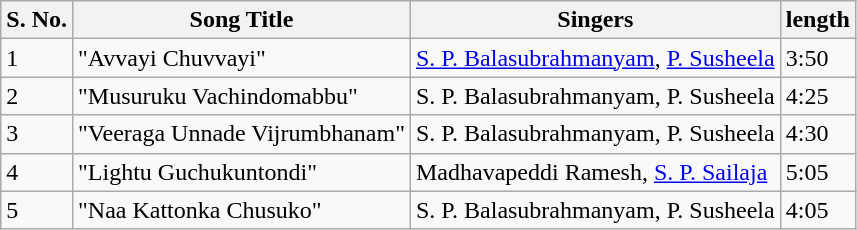<table class="wikitable">
<tr>
<th>S. No.</th>
<th>Song Title</th>
<th>Singers</th>
<th>length</th>
</tr>
<tr>
<td>1</td>
<td>"Avvayi Chuvvayi"</td>
<td><a href='#'>S. P. Balasubrahmanyam</a>, <a href='#'>P. Susheela</a></td>
<td>3:50</td>
</tr>
<tr>
<td>2</td>
<td>"Musuruku Vachindomabbu"</td>
<td>S. P. Balasubrahmanyam, P. Susheela</td>
<td>4:25</td>
</tr>
<tr>
<td>3</td>
<td>"Veeraga Unnade Vijrumbhanam"</td>
<td>S. P. Balasubrahmanyam, P. Susheela</td>
<td>4:30</td>
</tr>
<tr>
<td>4</td>
<td>"Lightu Guchukuntondi"</td>
<td>Madhavapeddi Ramesh, <a href='#'>S. P. Sailaja</a></td>
<td>5:05</td>
</tr>
<tr>
<td>5</td>
<td>"Naa Kattonka Chusuko"</td>
<td>S. P. Balasubrahmanyam, P. Susheela</td>
<td>4:05</td>
</tr>
</table>
